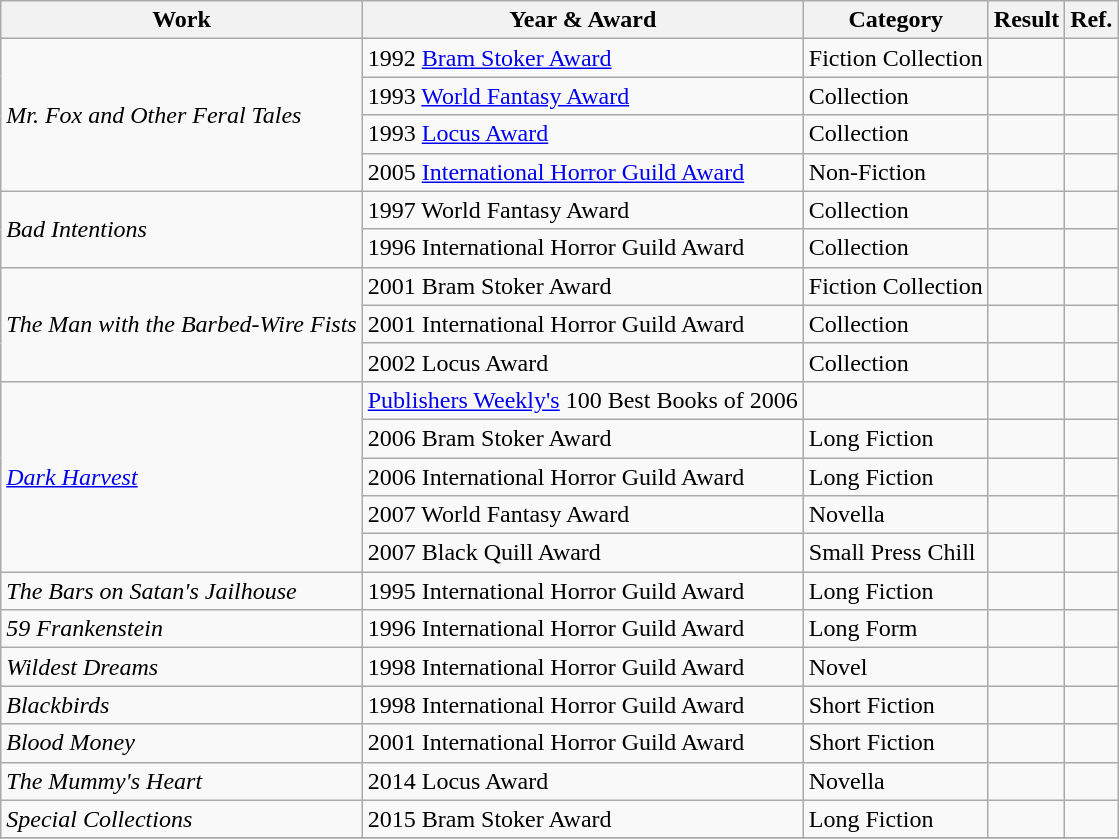<table class="wikitable">
<tr>
<th>Work</th>
<th>Year & Award</th>
<th>Category</th>
<th>Result</th>
<th>Ref.</th>
</tr>
<tr>
<td rowspan="4"><em>Mr. Fox and Other Feral Tales</em></td>
<td>1992 <a href='#'>Bram Stoker Award</a></td>
<td>Fiction Collection</td>
<td></td>
<td></td>
</tr>
<tr>
<td>1993 <a href='#'>World Fantasy Award</a></td>
<td>Collection</td>
<td></td>
<td></td>
</tr>
<tr>
<td>1993 <a href='#'>Locus Award</a></td>
<td>Collection</td>
<td></td>
<td></td>
</tr>
<tr>
<td>2005 <a href='#'>International Horror Guild Award</a></td>
<td>Non-Fiction</td>
<td></td>
<td></td>
</tr>
<tr>
<td rowspan="2"><em>Bad Intentions</em></td>
<td>1997 World Fantasy Award</td>
<td>Collection</td>
<td></td>
<td></td>
</tr>
<tr>
<td>1996 International Horror Guild Award</td>
<td>Collection</td>
<td></td>
<td></td>
</tr>
<tr>
<td rowspan="3"><em>The Man with the Barbed-Wire Fists</em></td>
<td>2001 Bram Stoker Award</td>
<td>Fiction Collection</td>
<td></td>
<td></td>
</tr>
<tr>
<td>2001 International Horror Guild Award</td>
<td>Collection</td>
<td></td>
<td></td>
</tr>
<tr>
<td>2002 Locus Award</td>
<td>Collection</td>
<td></td>
<td></td>
</tr>
<tr>
<td rowspan="5"><em><a href='#'>Dark Harvest</a></em></td>
<td><a href='#'>Publishers Weekly's</a> 100 Best Books of 2006</td>
<td></td>
<td></td>
<td></td>
</tr>
<tr>
<td>2006 Bram Stoker Award</td>
<td>Long Fiction</td>
<td></td>
<td></td>
</tr>
<tr>
<td>2006 International Horror Guild Award</td>
<td>Long Fiction</td>
<td></td>
<td></td>
</tr>
<tr>
<td>2007 World Fantasy Award</td>
<td>Novella</td>
<td></td>
<td></td>
</tr>
<tr>
<td>2007 Black Quill Award</td>
<td>Small Press Chill</td>
<td></td>
<td></td>
</tr>
<tr>
<td rowspan="1"><em>The Bars on Satan's Jailhouse</em></td>
<td>1995 International Horror Guild Award</td>
<td>Long Fiction</td>
<td></td>
<td></td>
</tr>
<tr>
<td rowspan="1"><em>59 Frankenstein</em></td>
<td>1996 International Horror Guild Award</td>
<td>Long Form</td>
<td></td>
<td></td>
</tr>
<tr>
<td rowspan="1"><em>Wildest Dreams</em></td>
<td>1998 International Horror Guild Award</td>
<td>Novel</td>
<td></td>
<td></td>
</tr>
<tr>
<td rowspan="1"><em>Blackbirds</em></td>
<td>1998 International Horror Guild Award</td>
<td>Short Fiction</td>
<td></td>
<td></td>
</tr>
<tr>
<td rowspan="1"><em>Blood Money</em></td>
<td>2001 International Horror Guild Award</td>
<td>Short Fiction</td>
<td></td>
<td></td>
</tr>
<tr>
<td rowspan="1"><em>The Mummy's Heart</em></td>
<td>2014 Locus Award</td>
<td>Novella</td>
<td></td>
<td></td>
</tr>
<tr>
<td rowspan="1"><em>Special Collections</em></td>
<td>2015 Bram Stoker Award</td>
<td>Long Fiction</td>
<td></td>
<td></td>
</tr>
<tr>
</tr>
</table>
